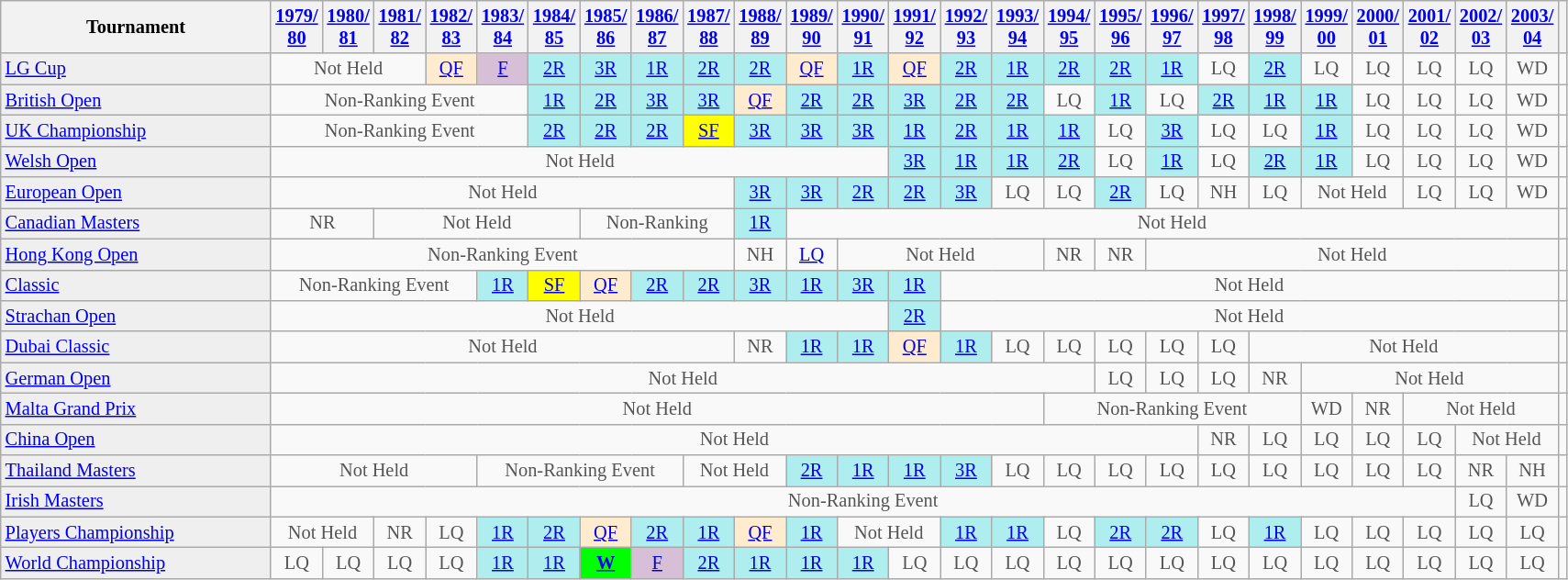<table class="wikitable" style="font-size:85%">
<tr>
<th width=190>Tournament</th>
<th><a href='#'>1979/<br>80</a></th>
<th><a href='#'>1980/<br>81</a></th>
<th><a href='#'>1981/<br>82</a></th>
<th><a href='#'>1982/<br>83</a></th>
<th><a href='#'>1983/<br>84</a></th>
<th><a href='#'>1984/<br>85</a></th>
<th><a href='#'>1985/<br>86</a></th>
<th><a href='#'>1986/<br>87</a></th>
<th><a href='#'>1987/<br>88</a></th>
<th><a href='#'>1988/<br>89</a></th>
<th><a href='#'>1989/<br>90</a></th>
<th><a href='#'>1990/<br>91</a></th>
<th><a href='#'>1991/<br>92</a></th>
<th><a href='#'>1992/<br>93</a></th>
<th><a href='#'>1993/<br>94</a></th>
<th><a href='#'>1994/<br>95</a></th>
<th><a href='#'>1995/<br>96</a></th>
<th><a href='#'>1996/<br>97</a></th>
<th><a href='#'>1997/<br>98</a></th>
<th><a href='#'>1998/<br>99</a></th>
<th><a href='#'>1999/<br>00</a></th>
<th><a href='#'>2000/<br>01</a></th>
<th><a href='#'>2001/<br>02</a></th>
<th><a href='#'>2002/<br>03</a></th>
<th><a href='#'>2003/<br>04</a></th>
<th></th>
</tr>
<tr>
<td style="background:#EFEFEF;"><a href='#'>LG Cup</a></td>
<td align="center" colspan="3" style="color:#555555;">Not Held</td>
<td align="center" style="background:#ffebcd;"><a href='#'>QF</a></td>
<td align="center" style="background:#D8BFD8;"><a href='#'>F</a></td>
<td align="center" style="background:#afeeee;"><a href='#'>2R</a></td>
<td align="center" style="background:#afeeee;"><a href='#'>3R</a></td>
<td align="center" style="background:#afeeee;"><a href='#'>1R</a></td>
<td align="center" style="background:#afeeee;"><a href='#'>2R</a></td>
<td align="center" style="background:#afeeee;"><a href='#'>2R</a></td>
<td align="center" style="background:#ffebcd;"><a href='#'>QF</a></td>
<td align="center" style="background:#afeeee;"><a href='#'>1R</a></td>
<td align="center" style="background:#ffebcd;"><a href='#'>QF</a></td>
<td align="center" style="background:#afeeee;"><a href='#'>2R</a></td>
<td align="center" style="background:#afeeee;"><a href='#'>1R</a></td>
<td align="center" style="background:#afeeee;"><a href='#'>2R</a></td>
<td align="center" style="background:#afeeee;"><a href='#'>2R</a></td>
<td align="center" style="background:#afeeee;"><a href='#'>1R</a></td>
<td style="text-align:center; color:#555555;">LQ</td>
<td align="center" style="background:#afeeee;"><a href='#'>2R</a></td>
<td style="text-align:center; color:#555555;">LQ</td>
<td style="text-align:center; color:#555555;">LQ</td>
<td style="text-align:center; color:#555555;">LQ</td>
<td style="text-align:center; color:#555555;">LQ</td>
<td style="text-align:center; color:#555555;">WD</td>
<td></td>
</tr>
<tr>
<td style="background:#EFEFEF;"><a href='#'>British Open</a></td>
<td align="center" colspan="5" style="color:#555555;">Non-Ranking Event</td>
<td align="center" style="background:#afeeee;"><a href='#'>1R</a></td>
<td align="center" style="background:#afeeee;"><a href='#'>2R</a></td>
<td align="center" style="background:#afeeee;"><a href='#'>3R</a></td>
<td align="center" style="background:#afeeee;"><a href='#'>3R</a></td>
<td align="center" style="background:#ffebcd;"><a href='#'>QF</a></td>
<td align="center" style="background:#afeeee;"><a href='#'>2R</a></td>
<td align="center" style="background:#afeeee;"><a href='#'>2R</a></td>
<td align="center" style="background:#afeeee;"><a href='#'>3R</a></td>
<td align="center" style="background:#afeeee;"><a href='#'>2R</a></td>
<td align="center" style="background:#afeeee;"><a href='#'>2R</a></td>
<td style="text-align:center; color:#555555;">LQ</td>
<td align="center" style="background:#afeeee;"><a href='#'>1R</a></td>
<td style="text-align:center; color:#555555;">LQ</td>
<td align="center" style="background:#afeeee;"><a href='#'>2R</a></td>
<td align="center" style="background:#afeeee;"><a href='#'>1R</a></td>
<td align="center" style="background:#afeeee;"><a href='#'>1R</a></td>
<td style="text-align:center; color:#555555;">LQ</td>
<td style="text-align:center; color:#555555;">LQ</td>
<td style="text-align:center; color:#555555;">LQ</td>
<td style="text-align:center; color:#555555;">WD</td>
<td></td>
</tr>
<tr>
<td style="background:#EFEFEF;"><a href='#'>UK Championship</a></td>
<td style="text-align:center; color:#555555;" colspan="5">Non-Ranking Event</td>
<td style="text-align:center; background:#afeeee;"><a href='#'>2R</a></td>
<td style="text-align:center; background:#afeeee;"><a href='#'>2R</a></td>
<td style="text-align:center; background:#afeeee;"><a href='#'>2R</a></td>
<td style="text-align:center; background:yellow;"><a href='#'>SF</a></td>
<td style="text-align:center; background:#afeeee;"><a href='#'>3R</a></td>
<td style="text-align:center; background:#afeeee;"><a href='#'>3R</a></td>
<td style="text-align:center; background:#afeeee;"><a href='#'>3R</a></td>
<td style="text-align:center; background:#afeeee;"><a href='#'>1R</a></td>
<td style="text-align:center; background:#afeeee;"><a href='#'>2R</a></td>
<td style="text-align:center; background:#afeeee;"><a href='#'>1R</a></td>
<td style="text-align:center; background:#afeeee;"><a href='#'>1R</a></td>
<td style="text-align:center; color:#555555;">LQ</td>
<td style="text-align:center; background:#afeeee;"><a href='#'>3R</a></td>
<td style="text-align:center; color:#555555;">LQ</td>
<td style="text-align:center; color:#555555;">LQ</td>
<td style="text-align:center; background:#afeeee;"><a href='#'>1R</a></td>
<td style="text-align:center; color:#555555;">LQ</td>
<td style="text-align:center; color:#555555;">LQ</td>
<td style="text-align:center; color:#555555;">LQ</td>
<td style="text-align:center; color:#555555;">WD</td>
<td></td>
</tr>
<tr>
<td style="background:#EFEFEF;"><a href='#'>Welsh Open</a></td>
<td align="center" colspan="12" style="color:#555555;">Not Held</td>
<td align="center" style="background:#afeeee;"><a href='#'>3R</a></td>
<td align="center" style="background:#afeeee;"><a href='#'>1R</a></td>
<td align="center" style="background:#afeeee;"><a href='#'>1R</a></td>
<td align="center" style="background:#afeeee;"><a href='#'>2R</a></td>
<td style="text-align:center; color:#555555;">LQ</td>
<td align="center" style="background:#afeeee;"><a href='#'>1R</a></td>
<td style="text-align:center; color:#555555;">LQ</td>
<td align="center" style="background:#afeeee;"><a href='#'>2R</a></td>
<td align="center" style="background:#afeeee;"><a href='#'>1R</a></td>
<td style="text-align:center; color:#555555;">LQ</td>
<td style="text-align:center; color:#555555;">LQ</td>
<td style="text-align:center; color:#555555;">LQ</td>
<td style="text-align:center; color:#555555;">WD</td>
<td></td>
</tr>
<tr>
<td style="background:#EFEFEF;"><a href='#'>European Open</a></td>
<td align="center" colspan="9" style="color:#555555;">Not Held</td>
<td align="center" style="background:#afeeee;"><a href='#'>3R</a></td>
<td align="center" style="background:#afeeee;"><a href='#'>3R</a></td>
<td align="center" style="background:#afeeee;"><a href='#'>2R</a></td>
<td align="center" style="background:#afeeee;"><a href='#'>2R</a></td>
<td align="center" style="background:#afeeee;"><a href='#'>3R</a></td>
<td style="text-align:center; color:#555555;">LQ</td>
<td style="text-align:center; color:#555555;">LQ</td>
<td align="center" style="background:#afeeee;"><a href='#'>2R</a></td>
<td style="text-align:center; color:#555555;">LQ</td>
<td style="text-align:center; color:#555555;">NH</td>
<td style="text-align:center; color:#555555;">LQ</td>
<td align="center" colspan="2" style="color:#555555;">Not Held</td>
<td style="text-align:center; color:#555555;">LQ</td>
<td style="text-align:center; color:#555555;">LQ</td>
<td style="text-align:center; color:#555555;">WD</td>
<td></td>
</tr>
<tr>
<td style="background:#EFEFEF;"><a href='#'>Canadian Masters</a></td>
<td colspan="2" style="text-align:center; color:#555555;">NR</td>
<td colspan="4" style="text-align:center; color:#555555;">Not Held</td>
<td colspan="3" style="text-align:center; color:#555555;">Non-Ranking</td>
<td style="text-align:center; background:#afeeee;"><a href='#'>1R</a></td>
<td colspan="15" style="text-align:center; color:#555555;">Not Held</td>
<td></td>
</tr>
<tr>
<td style="background:#EFEFEF;"><a href='#'>Hong Kong Open</a></td>
<td align="center" colspan="9" style="color:#555555;">Non-Ranking Event</td>
<td align="center" style="color:#555555;">NH</td>
<td align="center" style="color:#555555;"><a href='#'>LQ</a></td>
<td align="center" colspan="4" style="color:#555555;">Not Held</td>
<td align="center" style="color:#555555;">NR</td>
<td align="center" style="color:#555555;">NR</td>
<td align="center" colspan="8" style="color:#555555;">Not Held</td>
<td></td>
</tr>
<tr>
<td style="background:#EFEFEF;"><a href='#'>Classic</a></td>
<td colspan="4" style="text-align:center; color:#555555;">Non-Ranking Event</td>
<td align="center" style="background:#afeeee;"><a href='#'>1R</a></td>
<td align="center" style="background:yellow;"><a href='#'>SF</a></td>
<td align="center" style="background:#ffebcd;"><a href='#'>QF</a></td>
<td align="center" style="background:#afeeee;"><a href='#'>2R</a></td>
<td align="center" style="background:#afeeee;"><a href='#'>2R</a></td>
<td align="center" style="background:#afeeee;"><a href='#'>3R</a></td>
<td align="center" style="background:#afeeee;"><a href='#'>1R</a></td>
<td align="center" style="background:#afeeee;"><a href='#'>3R</a></td>
<td align="center" style="background:#afeeee;"><a href='#'>1R</a></td>
<td align="center" colspan="12" style="color:#555555;">Not Held</td>
<td></td>
</tr>
<tr>
<td style="background:#EFEFEF;"><a href='#'>Strachan Open</a></td>
<td colspan="12" style="text-align:center; color:#555555;">Not Held</td>
<td style="text-align:center; background:#afeeee;"><a href='#'>2R</a></td>
<td colspan="12" style="text-align:center; color:#555555;">Not Held</td>
<td></td>
</tr>
<tr>
<td style="background:#EFEFEF;"><a href='#'>Dubai Classic</a></td>
<td colspan="9" style="text-align:center; color:#555555;">Not Held</td>
<td style="text-align:center; color:#555555;">NR</td>
<td align="center" style="background:#afeeee;"><a href='#'>1R</a></td>
<td align="center" style="background:#afeeee;"><a href='#'>1R</a></td>
<td align="center" style="background:#ffebcd;"><a href='#'>QF</a></td>
<td align="center" style="background:#afeeee;"><a href='#'>1R</a></td>
<td style="text-align:center; color:#555555;">LQ</td>
<td style="text-align:center; color:#555555;">LQ</td>
<td style="text-align:center; color:#555555;">LQ</td>
<td style="text-align:center; color:#555555;">LQ</td>
<td style="text-align:center; color:#555555;">LQ</td>
<td colspan="6" style="text-align:center; color:#555555;">Not Held</td>
<td></td>
</tr>
<tr>
<td style="background:#EFEFEF;"><a href='#'>German Open</a></td>
<td align="center" colspan="16" style="color:#555555;">Not Held</td>
<td align="center" style="color:#555555;">LQ</td>
<td align="center" style="color:#555555;">LQ</td>
<td align="center" style="color:#555555;">LQ</td>
<td align="center" style="color:#555555;">NR</td>
<td align="center" colspan="5" style="color:#555555;">Not Held</td>
<td></td>
</tr>
<tr>
<td style="background:#EFEFEF;"><a href='#'>Malta Grand Prix</a></td>
<td align="center" colspan="15" style="color:#555555;">Not Held</td>
<td align="center" colspan="5" style="color:#555555;">Non-Ranking Event</td>
<td align="center" style="color:#555555;">WD</td>
<td align="center" style="color:#555555;">NR</td>
<td align="center" colspan="3" style="color:#555555;">Not Held</td>
<td></td>
</tr>
<tr>
<td style="background:#EFEFEF;"><a href='#'>China Open</a></td>
<td align="center" colspan="18" style="color:#555555;">Not Held</td>
<td style="text-align:center; color:#555555;">NR</td>
<td style="text-align:center; color:#555555;">LQ</td>
<td style="text-align:center; color:#555555;">LQ</td>
<td style="text-align:center; color:#555555;">LQ</td>
<td style="text-align:center; color:#555555;">LQ</td>
<td align="center" colspan="2" style="color:#555555;">Not Held</td>
<td></td>
</tr>
<tr>
<td style="background:#EFEFEF;"><a href='#'>Thailand Masters</a></td>
<td align="center" colspan="4" style="color:#555555;">Not Held</td>
<td align="center" colspan="4" style="color:#555555;">Non-Ranking Event</td>
<td align="center" colspan="2" style="color:#555555;">Not Held</td>
<td align="center" style="background:#afeeee;"><a href='#'>2R</a></td>
<td align="center" style="background:#afeeee;"><a href='#'>1R</a></td>
<td align="center" style="background:#afeeee;"><a href='#'>1R</a></td>
<td align="center" style="background:#afeeee;"><a href='#'>3R</a></td>
<td style="text-align:center; color:#555555;">LQ</td>
<td style="text-align:center; color:#555555;">LQ</td>
<td style="text-align:center; color:#555555;">LQ</td>
<td style="text-align:center; color:#555555;">LQ</td>
<td style="text-align:center; color:#555555;">LQ</td>
<td style="text-align:center; color:#555555;">LQ</td>
<td style="text-align:center; color:#555555;">LQ</td>
<td style="text-align:center; color:#555555;">LQ</td>
<td style="text-align:center; color:#555555;">LQ</td>
<td style="text-align:center; color:#555555;">NR</td>
<td style="text-align:center; color:#555555;">NH</td>
<td></td>
</tr>
<tr>
<td style="background:#EFEFEF;"><a href='#'>Irish Masters</a></td>
<td align="center" colspan="23" style="color:#555555;">Non-Ranking Event</td>
<td style="text-align:center; color:#555555;">LQ</td>
<td style="text-align:center; color:#555555;">WD</td>
<td></td>
</tr>
<tr>
<td style="background:#EFEFEF;"><a href='#'>Players Championship</a></td>
<td align="center" colspan="2" style="color:#555555;">Not Held</td>
<td style="text-align:center; color:#555555;">NR</td>
<td style="text-align:center; color:#555555;">LQ</td>
<td align="center" style="background:#afeeee;"><a href='#'>1R</a></td>
<td align="center" style="background:#afeeee;"><a href='#'>2R</a></td>
<td align="center" style="background:#ffebcd;"><a href='#'>QF</a></td>
<td align="center" style="background:#afeeee;"><a href='#'>2R</a></td>
<td align="center" style="background:#afeeee;"><a href='#'>1R</a></td>
<td align="center" style="background:#ffebcd;"><a href='#'>QF</a></td>
<td align="center" style="background:#afeeee;"><a href='#'>1R</a></td>
<td align="center" colspan="2" style="color:#555555;">Not Held</td>
<td align="center" style="background:#afeeee;"><a href='#'>1R</a></td>
<td align="center" style="background:#afeeee;"><a href='#'>1R</a></td>
<td style="text-align:center; color:#555555;">LQ</td>
<td align="center" style="background:#afeeee;"><a href='#'>2R</a></td>
<td align="center" style="background:#afeeee;"><a href='#'>2R</a></td>
<td style="text-align:center; color:#555555;">LQ</td>
<td align="center" style="background:#afeeee;"><a href='#'>1R</a></td>
<td style="text-align:center; color:#555555;">LQ</td>
<td style="text-align:center; color:#555555;">LQ</td>
<td style="text-align:center; color:#555555;">LQ</td>
<td style="text-align:center; color:#555555;">LQ</td>
<td style="text-align:center; color:#555555;">LQ</td>
<td></td>
</tr>
<tr>
<td style="background:#EFEFEF;"><a href='#'>World Championship</a></td>
<td style="text-align:center; color:#555555;">LQ</td>
<td style="text-align:center; color:#555555;">LQ</td>
<td style="text-align:center; color:#555555;">LQ</td>
<td style="text-align:center; color:#555555;">LQ</td>
<td style="text-align:center; background:#afeeee;"><a href='#'>1R</a></td>
<td style="text-align:center; background:#afeeee;"><a href='#'>1R</a></td>
<td style="text-align:center; background:#00ff00;"><a href='#'><strong>W</strong></a></td>
<td style="text-align:center; background:#D8BFD8;"><a href='#'>F</a></td>
<td style="text-align:center; background:#afeeee;"><a href='#'>2R</a></td>
<td style="text-align:center; background:#afeeee;"><a href='#'>1R</a></td>
<td style="text-align:center; background:#afeeee;"><a href='#'>1R</a></td>
<td style="text-align:center; background:#afeeee;"><a href='#'>1R</a></td>
<td style="text-align:center; color:#555555;">LQ</td>
<td style="text-align:center; color:#555555;">LQ</td>
<td style="text-align:center; color:#555555;">LQ</td>
<td style="text-align:center; color:#555555;">LQ</td>
<td style="text-align:center; color:#555555;">LQ</td>
<td style="text-align:center; color:#555555;">LQ</td>
<td style="text-align:center; color:#555555;">LQ</td>
<td style="text-align:center; color:#555555;">LQ</td>
<td style="text-align:center; color:#555555;">LQ</td>
<td style="text-align:center; color:#555555;">LQ</td>
<td style="text-align:center; color:#555555;">LQ</td>
<td style="text-align:center; color:#555555;">LQ</td>
<td style="text-align:center; color:#555555;">LQ</td>
<td></td>
</tr>
</table>
